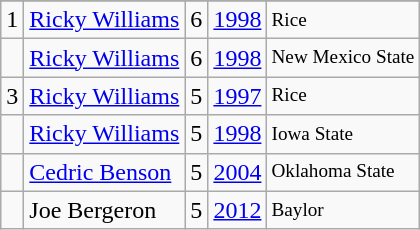<table class="wikitable">
<tr>
</tr>
<tr>
<td>1</td>
<td><a href='#'>Ricky Williams</a></td>
<td>6</td>
<td><a href='#'>1998</a></td>
<td style="font-size:80%;">Rice</td>
</tr>
<tr>
<td></td>
<td><a href='#'>Ricky Williams</a></td>
<td>6</td>
<td><a href='#'>1998</a></td>
<td style="font-size:80%;">New Mexico State</td>
</tr>
<tr>
<td>3</td>
<td><a href='#'>Ricky Williams</a></td>
<td>5</td>
<td><a href='#'>1997</a></td>
<td style="font-size:80%;">Rice</td>
</tr>
<tr>
<td></td>
<td><a href='#'>Ricky Williams</a></td>
<td>5</td>
<td><a href='#'>1998</a></td>
<td style="font-size:80%;">Iowa State</td>
</tr>
<tr>
<td></td>
<td><a href='#'>Cedric Benson</a></td>
<td>5</td>
<td><a href='#'>2004</a></td>
<td style="font-size:80%;">Oklahoma State</td>
</tr>
<tr>
<td></td>
<td>Joe Bergeron</td>
<td>5</td>
<td><a href='#'>2012</a></td>
<td style="font-size:80%;">Baylor</td>
</tr>
</table>
